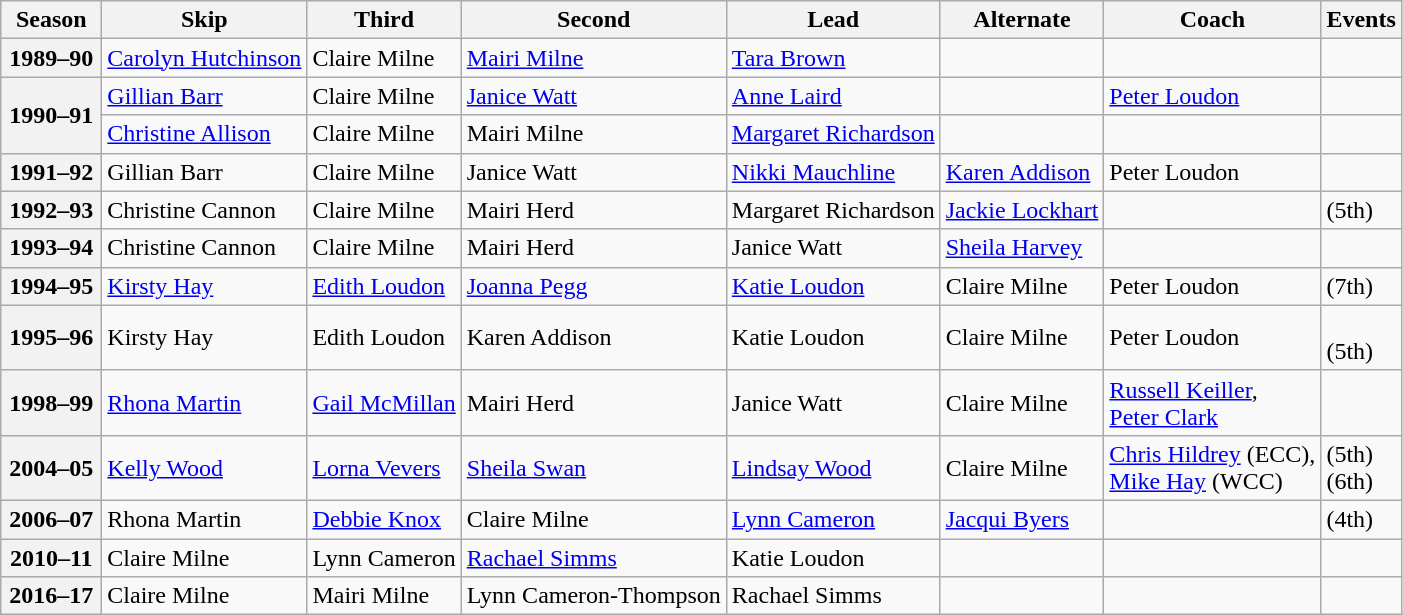<table class="wikitable">
<tr>
<th scope="col" width=60>Season</th>
<th scope="col">Skip</th>
<th scope="col">Third</th>
<th scope="col">Second</th>
<th scope="col">Lead</th>
<th scope="col">Alternate</th>
<th scope="col">Coach</th>
<th scope="col">Events</th>
</tr>
<tr>
<th scope="row">1989–90</th>
<td><a href='#'>Carolyn Hutchinson</a></td>
<td>Claire Milne</td>
<td><a href='#'>Mairi Milne</a></td>
<td><a href='#'>Tara Brown</a></td>
<td></td>
<td></td>
<td> </td>
</tr>
<tr>
<th scope="row" rowspan=2>1990–91</th>
<td><a href='#'>Gillian Barr</a></td>
<td>Claire Milne</td>
<td><a href='#'>Janice Watt</a></td>
<td><a href='#'>Anne Laird</a></td>
<td></td>
<td><a href='#'>Peter Loudon</a></td>
<td> </td>
</tr>
<tr>
<td><a href='#'>Christine Allison</a></td>
<td>Claire Milne</td>
<td>Mairi Milne</td>
<td><a href='#'>Margaret Richardson</a></td>
<td></td>
<td></td>
<td> </td>
</tr>
<tr>
<th scope="row">1991–92</th>
<td>Gillian Barr</td>
<td>Claire Milne</td>
<td>Janice Watt</td>
<td><a href='#'>Nikki Mauchline</a></td>
<td><a href='#'>Karen Addison</a></td>
<td>Peter Loudon</td>
<td> </td>
</tr>
<tr>
<th scope="row">1992–93</th>
<td>Christine Cannon</td>
<td>Claire Milne</td>
<td>Mairi Herd</td>
<td>Margaret Richardson</td>
<td><a href='#'>Jackie Lockhart</a></td>
<td></td>
<td> (5th)</td>
</tr>
<tr>
<th scope="row">1993–94</th>
<td>Christine Cannon</td>
<td>Claire Milne</td>
<td>Mairi Herd</td>
<td>Janice Watt</td>
<td><a href='#'>Sheila Harvey</a></td>
<td></td>
<td> </td>
</tr>
<tr>
<th scope="row">1994–95</th>
<td><a href='#'>Kirsty Hay</a></td>
<td><a href='#'>Edith Loudon</a></td>
<td><a href='#'>Joanna Pegg</a></td>
<td><a href='#'>Katie Loudon</a></td>
<td>Claire Milne</td>
<td>Peter Loudon</td>
<td> (7th)</td>
</tr>
<tr>
<th scope="row">1995–96</th>
<td>Kirsty Hay</td>
<td>Edith Loudon</td>
<td>Karen Addison</td>
<td>Katie Loudon</td>
<td>Claire Milne</td>
<td>Peter Loudon</td>
<td> <br> (5th)</td>
</tr>
<tr>
<th scope="row">1998–99</th>
<td><a href='#'>Rhona Martin</a></td>
<td><a href='#'>Gail McMillan</a></td>
<td>Mairi Herd</td>
<td>Janice Watt</td>
<td>Claire Milne</td>
<td><a href='#'>Russell Keiller</a>,<br><a href='#'>Peter Clark</a></td>
<td> </td>
</tr>
<tr>
<th scope="row">2004–05</th>
<td><a href='#'>Kelly Wood</a></td>
<td><a href='#'>Lorna Vevers</a></td>
<td><a href='#'>Sheila Swan</a></td>
<td><a href='#'>Lindsay Wood</a></td>
<td>Claire Milne</td>
<td><a href='#'>Chris Hildrey</a> (ECC),<br><a href='#'>Mike Hay</a> (WCC)</td>
<td> (5th)<br> (6th)</td>
</tr>
<tr>
<th scope="row">2006–07</th>
<td>Rhona Martin</td>
<td><a href='#'>Debbie Knox</a></td>
<td>Claire Milne</td>
<td><a href='#'>Lynn Cameron</a></td>
<td><a href='#'>Jacqui Byers</a></td>
<td></td>
<td> (4th)</td>
</tr>
<tr>
<th scope="row">2010–11</th>
<td>Claire Milne</td>
<td>Lynn Cameron</td>
<td><a href='#'>Rachael Simms</a></td>
<td>Katie Loudon</td>
<td></td>
<td></td>
<td></td>
</tr>
<tr>
<th scope="row">2016–17</th>
<td>Claire Milne</td>
<td>Mairi Milne</td>
<td>Lynn Cameron-Thompson</td>
<td>Rachael Simms</td>
<td></td>
<td></td>
<td></td>
</tr>
</table>
